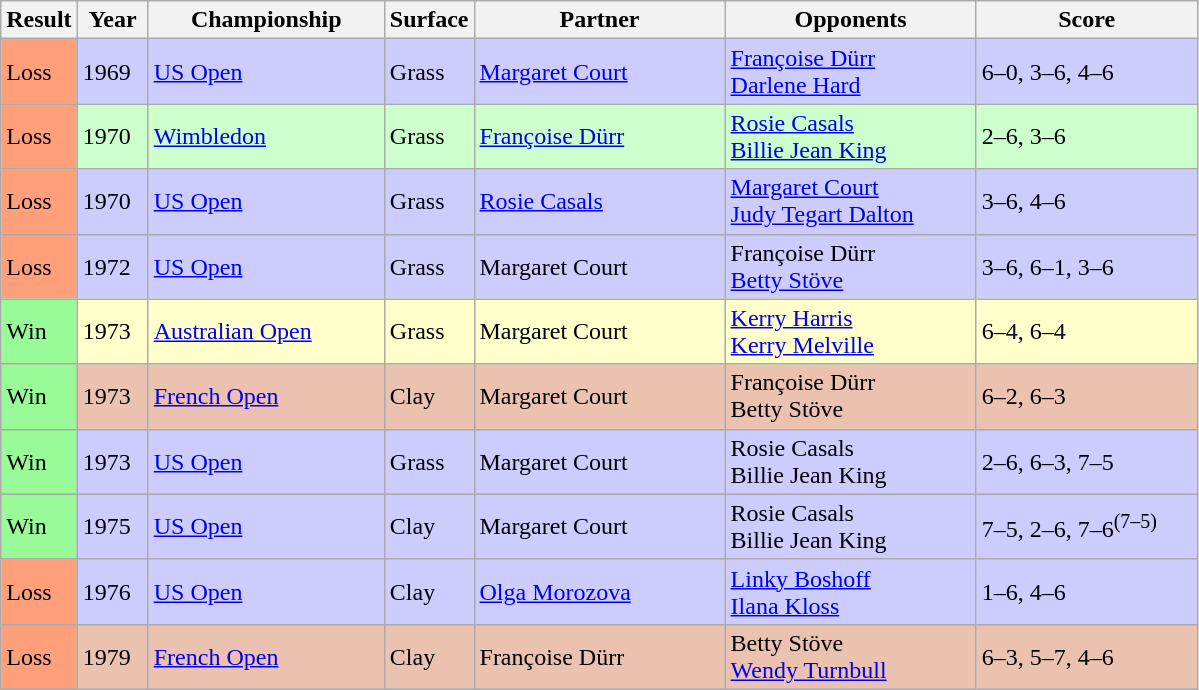<table class='sortable wikitable'>
<tr>
<th style="width:40px">Result</th>
<th style="width:40px">Year</th>
<th style="width:150px">Championship</th>
<th style="width:50px">Surface</th>
<th style="width:160px">Partner</th>
<th style="width:160px">Opponents</th>
<th style="width:140px" class="unsortable">Score</th>
</tr>
<tr bgcolor="#ccccff">
<td style="background:#ffa07a;">Loss</td>
<td>1969</td>
<td><a href='#'>US Open</a></td>
<td>Grass</td>
<td> <a href='#'>Margaret Court</a></td>
<td> <a href='#'>Françoise Dürr</a><br> <a href='#'>Darlene Hard</a></td>
<td>6–0, 3–6, 4–6</td>
</tr>
<tr bgcolor="#ccffcc">
<td style="background:#ffa07a;">Loss</td>
<td>1970</td>
<td><a href='#'>Wimbledon</a></td>
<td>Grass</td>
<td> <a href='#'>Françoise Dürr</a></td>
<td> <a href='#'>Rosie Casals</a><br> <a href='#'>Billie Jean King</a></td>
<td>2–6, 3–6</td>
</tr>
<tr bgcolor="#ccccff">
<td style="background:#ffa07a;">Loss</td>
<td>1970</td>
<td><a href='#'>US Open</a></td>
<td>Grass</td>
<td> <a href='#'>Rosie Casals</a></td>
<td> <a href='#'>Margaret Court</a><br> <a href='#'>Judy Tegart Dalton</a></td>
<td>3–6, 4–6</td>
</tr>
<tr bgcolor="#ccccff">
<td style="background:#ffa07a;">Loss</td>
<td>1972</td>
<td><a href='#'>US Open</a></td>
<td>Grass</td>
<td> Margaret Court</td>
<td> Françoise Dürr<br> <a href='#'>Betty Stöve</a></td>
<td>3–6, 6–1, 3–6</td>
</tr>
<tr bgcolor="#ffffcc">
<td style="background:#98fb98;">Win</td>
<td>1973</td>
<td><a href='#'>Australian Open</a></td>
<td>Grass</td>
<td> Margaret Court</td>
<td> <a href='#'>Kerry Harris</a><br> <a href='#'>Kerry Melville</a></td>
<td>6–4, 6–4</td>
</tr>
<tr bgcolor="#ebc2af">
<td style="background:#98fb98;">Win</td>
<td>1973</td>
<td><a href='#'>French Open</a></td>
<td>Clay</td>
<td> Margaret Court</td>
<td> Françoise Dürr<br> Betty Stöve</td>
<td>6–2, 6–3</td>
</tr>
<tr bgcolor="#ccccff">
<td style="background:#98fb98;">Win</td>
<td>1973</td>
<td><a href='#'>US Open</a></td>
<td>Grass</td>
<td> Margaret Court</td>
<td> Rosie Casals<br> Billie Jean King</td>
<td>2–6, 6–3, 7–5</td>
</tr>
<tr bgcolor="#ccccff">
<td style="background:#98fb98;">Win</td>
<td>1975</td>
<td><a href='#'>US Open</a></td>
<td>Clay</td>
<td> Margaret Court</td>
<td> Rosie Casals<br> Billie Jean King</td>
<td>7–5, 2–6, 7–6<sup>(7–5)</sup></td>
</tr>
<tr bgcolor="#ccccff">
<td style="background:#ffa07a;">Loss</td>
<td>1976</td>
<td><a href='#'>US Open</a></td>
<td>Clay</td>
<td> <a href='#'>Olga Morozova</a></td>
<td> <a href='#'>Linky Boshoff</a><br> <a href='#'>Ilana Kloss</a></td>
<td>1–6, 4–6</td>
</tr>
<tr bgcolor="#ebc2af">
<td style="background:#ffa07a;">Loss</td>
<td>1979</td>
<td><a href='#'>French Open</a></td>
<td>Clay</td>
<td> Françoise Dürr</td>
<td> Betty Stöve<br> <a href='#'>Wendy Turnbull</a></td>
<td>6–3, 5–7, 4–6</td>
</tr>
</table>
